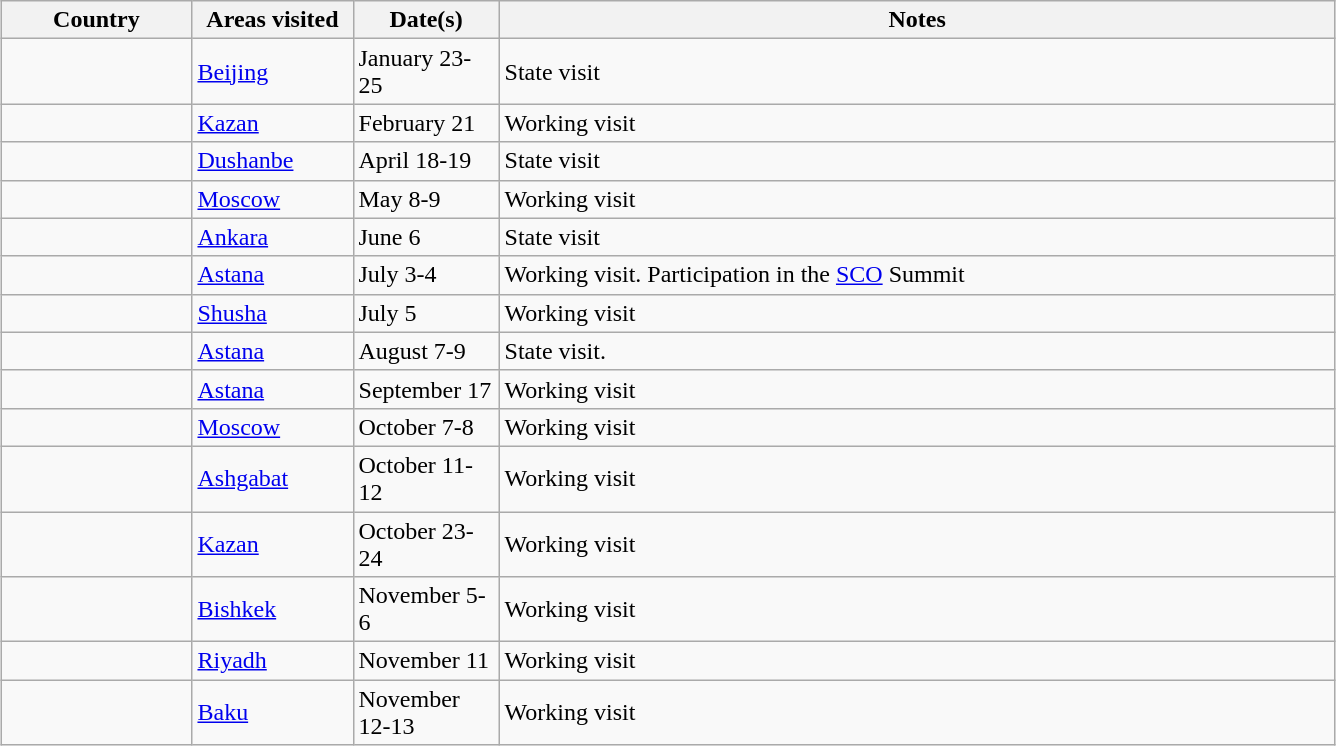<table class="wikitable" style="margin: 1em auto 1em auto">
<tr>
<th width="120">Country</th>
<th width="100">Areas visited</th>
<th width="90">Date(s)</th>
<th width="550">Notes</th>
</tr>
<tr>
<td></td>
<td><a href='#'>Beijing</a></td>
<td>January 23-25</td>
<td>State visit</td>
</tr>
<tr>
<td></td>
<td><a href='#'>Kazan</a></td>
<td>February 21</td>
<td>Working visit</td>
</tr>
<tr>
<td></td>
<td><a href='#'>Dushanbe</a></td>
<td>April 18-19</td>
<td>State visit</td>
</tr>
<tr>
<td></td>
<td><a href='#'>Moscow</a></td>
<td>May 8-9</td>
<td>Working visit</td>
</tr>
<tr>
<td></td>
<td><a href='#'>Ankara</a></td>
<td>June 6</td>
<td>State visit</td>
</tr>
<tr>
<td></td>
<td><a href='#'>Astana</a></td>
<td>July 3-4</td>
<td>Working visit. Participation in the <a href='#'>SCO</a> Summit</td>
</tr>
<tr>
<td></td>
<td><a href='#'>Shusha</a></td>
<td>July 5</td>
<td>Working visit</td>
</tr>
<tr>
<td></td>
<td><a href='#'>Astana</a></td>
<td>August 7-9</td>
<td>State visit.</td>
</tr>
<tr>
<td></td>
<td><a href='#'>Astana</a></td>
<td>September 17</td>
<td>Working visit</td>
</tr>
<tr>
<td></td>
<td><a href='#'>Moscow</a></td>
<td>October 7-8</td>
<td>Working visit</td>
</tr>
<tr>
<td></td>
<td><a href='#'>Ashgabat</a></td>
<td>October 11-12</td>
<td>Working visit</td>
</tr>
<tr>
<td></td>
<td><a href='#'>Kazan</a></td>
<td>October 23-24</td>
<td>Working visit</td>
</tr>
<tr>
<td></td>
<td><a href='#'>Bishkek</a></td>
<td>November 5-6</td>
<td>Working visit</td>
</tr>
<tr>
<td></td>
<td><a href='#'>Riyadh</a></td>
<td>November 11</td>
<td>Working visit</td>
</tr>
<tr>
<td></td>
<td><a href='#'>Baku</a></td>
<td>November 12-13</td>
<td>Working visit</td>
</tr>
</table>
